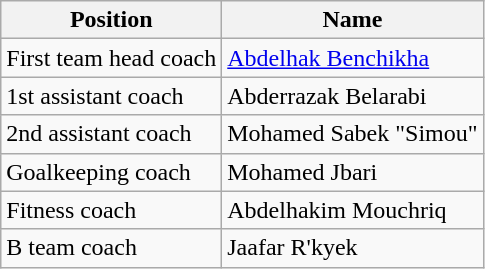<table class="wikitable" style="text-align:center">
<tr>
<th>Position</th>
<th>Name</th>
</tr>
<tr>
<td style="text-align:left;">First team head coach</td>
<td style="text-align:left;"> <a href='#'>Abdelhak Benchikha</a></td>
</tr>
<tr>
<td style="text-align:left;">1st assistant coach</td>
<td style="text-align:left;"> Abderrazak Belarabi</td>
</tr>
<tr>
<td style="text-align:left;">2nd assistant coach</td>
<td style="text-align:left;"> Mohamed Sabek "Simou"</td>
</tr>
<tr>
<td style="text-align:left;">Goalkeeping coach</td>
<td style="text-align:left;"> Mohamed Jbari</td>
</tr>
<tr>
<td style="text-align:left;">Fitness coach</td>
<td style="text-align:left;"> Abdelhakim Mouchriq</td>
</tr>
<tr>
<td style="text-align:left;">B team coach</td>
<td style="text-align:left;"> Jaafar R'kyek</td>
</tr>
</table>
